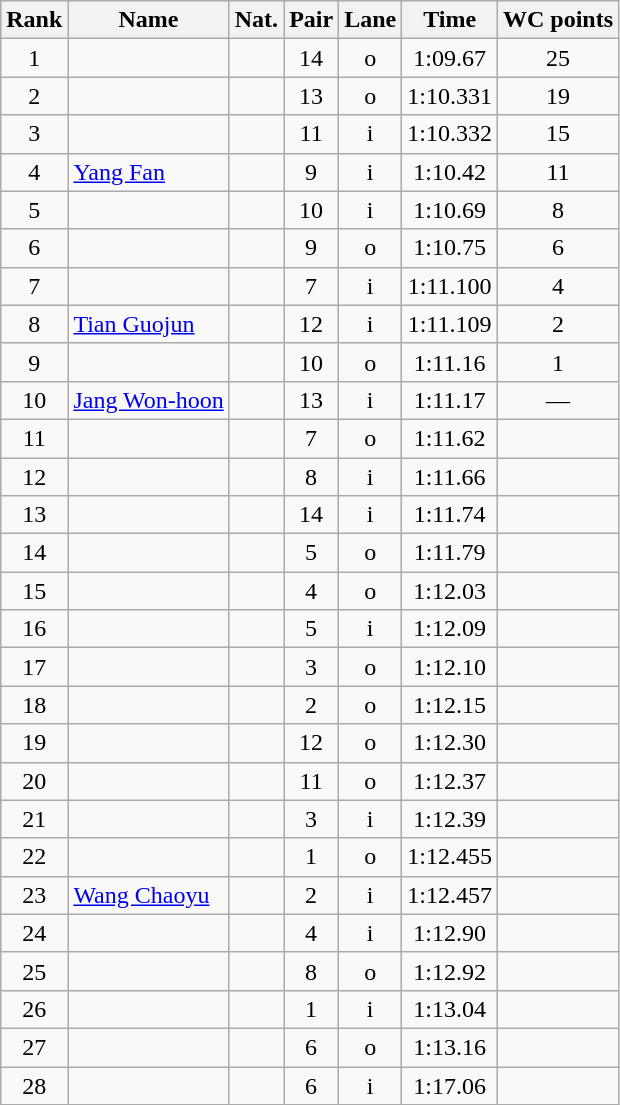<table class="wikitable sortable" style="text-align:center">
<tr>
<th>Rank</th>
<th>Name</th>
<th>Nat.</th>
<th>Pair</th>
<th>Lane</th>
<th>Time</th>
<th>WC points</th>
</tr>
<tr>
<td>1</td>
<td align=left></td>
<td></td>
<td>14</td>
<td>o</td>
<td>1:09.67</td>
<td>25</td>
</tr>
<tr>
<td>2</td>
<td align=left></td>
<td></td>
<td>13</td>
<td>o</td>
<td>1:10.331</td>
<td>19</td>
</tr>
<tr>
<td>3</td>
<td align=left></td>
<td></td>
<td>11</td>
<td>i</td>
<td>1:10.332</td>
<td>15</td>
</tr>
<tr>
<td>4</td>
<td align=left><a href='#'>Yang Fan</a></td>
<td></td>
<td>9</td>
<td>i</td>
<td>1:10.42</td>
<td>11</td>
</tr>
<tr>
<td>5</td>
<td align=left></td>
<td></td>
<td>10</td>
<td>i</td>
<td>1:10.69</td>
<td>8</td>
</tr>
<tr>
<td>6</td>
<td align=left></td>
<td></td>
<td>9</td>
<td>o</td>
<td>1:10.75</td>
<td>6</td>
</tr>
<tr>
<td>7</td>
<td align=left></td>
<td></td>
<td>7</td>
<td>i</td>
<td>1:11.100</td>
<td>4</td>
</tr>
<tr>
<td>8</td>
<td align=left><a href='#'>Tian Guojun</a></td>
<td></td>
<td>12</td>
<td>i</td>
<td>1:11.109</td>
<td>2</td>
</tr>
<tr>
<td>9</td>
<td align=left></td>
<td></td>
<td>10</td>
<td>o</td>
<td>1:11.16</td>
<td>1</td>
</tr>
<tr>
<td>10</td>
<td align=left><a href='#'>Jang Won-hoon</a></td>
<td></td>
<td>13</td>
<td>i</td>
<td>1:11.17</td>
<td>—</td>
</tr>
<tr>
<td>11</td>
<td align=left></td>
<td></td>
<td>7</td>
<td>o</td>
<td>1:11.62</td>
<td></td>
</tr>
<tr>
<td>12</td>
<td align=left></td>
<td></td>
<td>8</td>
<td>i</td>
<td>1:11.66</td>
<td></td>
</tr>
<tr>
<td>13</td>
<td align=left></td>
<td></td>
<td>14</td>
<td>i</td>
<td>1:11.74</td>
<td></td>
</tr>
<tr>
<td>14</td>
<td align=left></td>
<td></td>
<td>5</td>
<td>o</td>
<td>1:11.79</td>
<td></td>
</tr>
<tr>
<td>15</td>
<td align=left></td>
<td></td>
<td>4</td>
<td>o</td>
<td>1:12.03</td>
<td></td>
</tr>
<tr>
<td>16</td>
<td align=left></td>
<td></td>
<td>5</td>
<td>i</td>
<td>1:12.09</td>
<td></td>
</tr>
<tr>
<td>17</td>
<td align=left></td>
<td></td>
<td>3</td>
<td>o</td>
<td>1:12.10</td>
<td></td>
</tr>
<tr>
<td>18</td>
<td align=left></td>
<td></td>
<td>2</td>
<td>o</td>
<td>1:12.15</td>
<td></td>
</tr>
<tr>
<td>19</td>
<td align=left></td>
<td></td>
<td>12</td>
<td>o</td>
<td>1:12.30</td>
<td></td>
</tr>
<tr>
<td>20</td>
<td align=left></td>
<td></td>
<td>11</td>
<td>o</td>
<td>1:12.37</td>
<td></td>
</tr>
<tr>
<td>21</td>
<td align=left></td>
<td></td>
<td>3</td>
<td>i</td>
<td>1:12.39</td>
<td></td>
</tr>
<tr>
<td>22</td>
<td align=left></td>
<td></td>
<td>1</td>
<td>o</td>
<td>1:12.455</td>
<td></td>
</tr>
<tr>
<td>23</td>
<td align=left><a href='#'>Wang Chaoyu</a></td>
<td></td>
<td>2</td>
<td>i</td>
<td>1:12.457</td>
<td></td>
</tr>
<tr>
<td>24</td>
<td align=left></td>
<td></td>
<td>4</td>
<td>i</td>
<td>1:12.90</td>
<td></td>
</tr>
<tr>
<td>25</td>
<td align=left></td>
<td></td>
<td>8</td>
<td>o</td>
<td>1:12.92</td>
<td></td>
</tr>
<tr>
<td>26</td>
<td align=left></td>
<td></td>
<td>1</td>
<td>i</td>
<td>1:13.04</td>
<td></td>
</tr>
<tr>
<td>27</td>
<td align=left></td>
<td></td>
<td>6</td>
<td>o</td>
<td>1:13.16</td>
<td></td>
</tr>
<tr>
<td>28</td>
<td align=left></td>
<td></td>
<td>6</td>
<td>i</td>
<td>1:17.06</td>
<td></td>
</tr>
</table>
